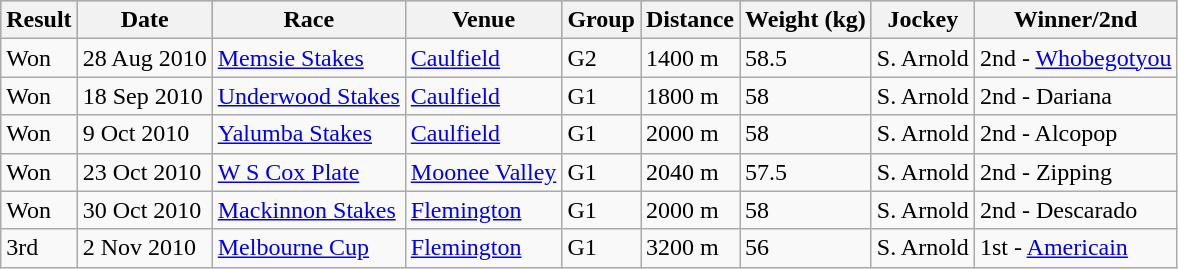<table class="wikitable">
<tr style="background:silver; color:black">
<th>Result</th>
<th>Date</th>
<th>Race</th>
<th>Venue</th>
<th>Group</th>
<th>Distance</th>
<th>Weight (kg)</th>
<th>Jockey</th>
<th>Winner/2nd</th>
</tr>
<tr>
<td>Won</td>
<td>28 Aug 2010</td>
<td><a href='#'>Memsie Stakes</a></td>
<td><a href='#'>Caulfield</a></td>
<td>G2</td>
<td>1400 m</td>
<td>58.5</td>
<td>S. Arnold</td>
<td>2nd - <a href='#'>Whobegotyou</a></td>
</tr>
<tr>
<td>Won</td>
<td>18 Sep 2010</td>
<td><a href='#'>Underwood Stakes</a></td>
<td><a href='#'>Caulfield</a></td>
<td>G1</td>
<td>1800 m</td>
<td>58</td>
<td>S. Arnold</td>
<td>2nd - Dariana</td>
</tr>
<tr>
<td>Won</td>
<td>9 Oct 2010</td>
<td><a href='#'>Yalumba Stakes</a></td>
<td><a href='#'>Caulfield</a></td>
<td>G1</td>
<td>2000 m</td>
<td>58</td>
<td>S. Arnold</td>
<td>2nd - Alcopop</td>
</tr>
<tr>
<td>Won</td>
<td>23 Oct 2010</td>
<td><a href='#'>W S Cox Plate</a></td>
<td><a href='#'>Moonee Valley</a></td>
<td>G1</td>
<td>2040 m</td>
<td>57.5</td>
<td>S. Arnold</td>
<td>2nd - Zipping</td>
</tr>
<tr>
<td>Won</td>
<td>30 Oct 2010</td>
<td><a href='#'>Mackinnon Stakes</a></td>
<td><a href='#'>Flemington</a></td>
<td>G1</td>
<td>2000 m</td>
<td>58</td>
<td>S. Arnold</td>
<td>2nd - Descarado</td>
</tr>
<tr>
<td>3rd</td>
<td>2 Nov 2010</td>
<td><a href='#'>Melbourne Cup</a></td>
<td><a href='#'>Flemington</a></td>
<td>G1</td>
<td>3200 m</td>
<td>56</td>
<td>S. Arnold</td>
<td>1st - <a href='#'>Americain</a></td>
</tr>
</table>
